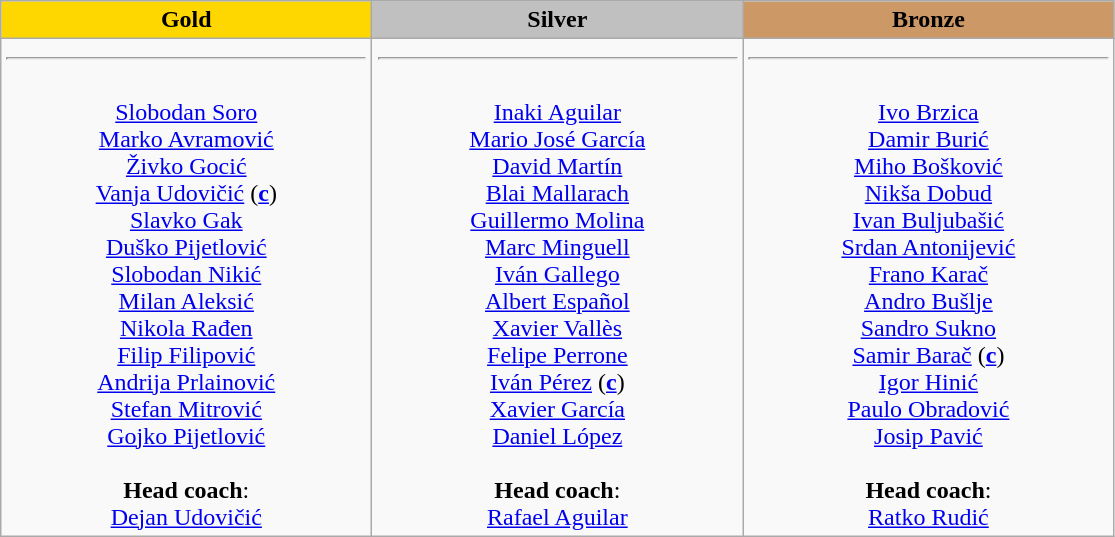<table class="wikitable">
<tr>
<th style="text-align:center; width:15em; background-color:gold;">Gold</th>
<th style="text-align:center; width:15em; background-color:silver;">Silver</th>
<th style="text-align:center; width:15em; background-color:#CC9966;">Bronze</th>
</tr>
<tr>
<td style="text-align:center; vertical-align:top;"><strong></strong> <hr><br><a href='#'>Slobodan Soro</a><br><a href='#'>Marko Avramović</a><br><a href='#'>Živko Gocić</a><br><a href='#'>Vanja Udovičić</a> (<a href='#'><strong>c</strong></a>)<br><a href='#'>Slavko Gak</a><br><a href='#'>Duško Pijetlović</a><br><a href='#'>Slobodan Nikić</a><br><a href='#'>Milan Aleksić</a><br><a href='#'>Nikola Rađen</a><br><a href='#'>Filip Filipović</a><br><a href='#'>Andrija Prlainović</a><br><a href='#'>Stefan Mitrović</a><br><a href='#'>Gojko Pijetlović</a><br><br><strong>Head coach</strong>: <br> <a href='#'>Dejan Udovičić</a></td>
<td style="text-align:center; vertical-align:top;"><strong></strong> <hr><br><a href='#'>Inaki Aguilar</a><br><a href='#'>Mario José García</a><br><a href='#'>David Martín</a><br><a href='#'>Blai Mallarach</a><br><a href='#'>Guillermo Molina</a><br><a href='#'>Marc Minguell</a><br><a href='#'>Iván Gallego</a><br><a href='#'>Albert Español</a><br><a href='#'>Xavier Vallès</a><br><a href='#'>Felipe Perrone</a><br><a href='#'>Iván Pérez</a> (<a href='#'><strong>c</strong></a>)<br> <a href='#'>Xavier García</a><br><a href='#'>Daniel López</a><br><br><strong>Head coach</strong>: <br> <a href='#'>Rafael Aguilar</a></td>
<td style="text-align:center; vertical-align:top;"><strong></strong> <hr><br><a href='#'>Ivo Brzica</a><br><a href='#'>Damir Burić</a><br><a href='#'>Miho Bošković</a><br><a href='#'>Nikša Dobud</a><br><a href='#'>Ivan Buljubašić</a><br><a href='#'>Srdan Antonijević</a><br><a href='#'>Frano Karač</a><br><a href='#'>Andro Bušlje</a><br><a href='#'>Sandro Sukno</a><br><a href='#'>Samir Barač</a> (<a href='#'><strong>c</strong></a>)<br><a href='#'>Igor Hinić</a><br><a href='#'>Paulo Obradović</a><br><a href='#'>Josip Pavić</a><br><br><strong>Head coach</strong>: <br> <a href='#'>Ratko Rudić</a></td>
</tr>
</table>
